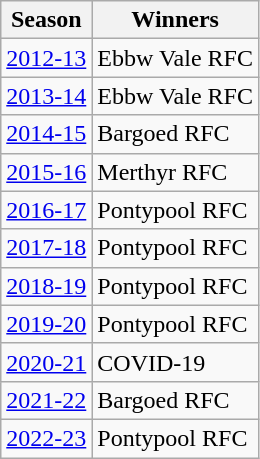<table class="wikitable">
<tr>
<th>Season</th>
<th>Winners</th>
</tr>
<tr>
<td><a href='#'>2012-13</a></td>
<td>Ebbw Vale RFC</td>
</tr>
<tr>
<td><a href='#'>2013-14</a></td>
<td>Ebbw Vale RFC</td>
</tr>
<tr>
<td><a href='#'>2014-15</a></td>
<td>Bargoed RFC</td>
</tr>
<tr>
<td><a href='#'>2015-16</a></td>
<td>Merthyr RFC</td>
</tr>
<tr>
<td><a href='#'>2016-17</a></td>
<td>Pontypool RFC</td>
</tr>
<tr>
<td><a href='#'>2017-18</a></td>
<td>Pontypool RFC</td>
</tr>
<tr>
<td><a href='#'>2018-19</a></td>
<td>Pontypool RFC</td>
</tr>
<tr>
<td><a href='#'>2019-20</a></td>
<td>Pontypool RFC</td>
</tr>
<tr>
<td><a href='#'>2020-21</a></td>
<td>COVID-19</td>
</tr>
<tr>
<td><a href='#'>2021-22</a></td>
<td>Bargoed RFC</td>
</tr>
<tr>
<td><a href='#'>2022-23</a></td>
<td>Pontypool RFC</td>
</tr>
</table>
